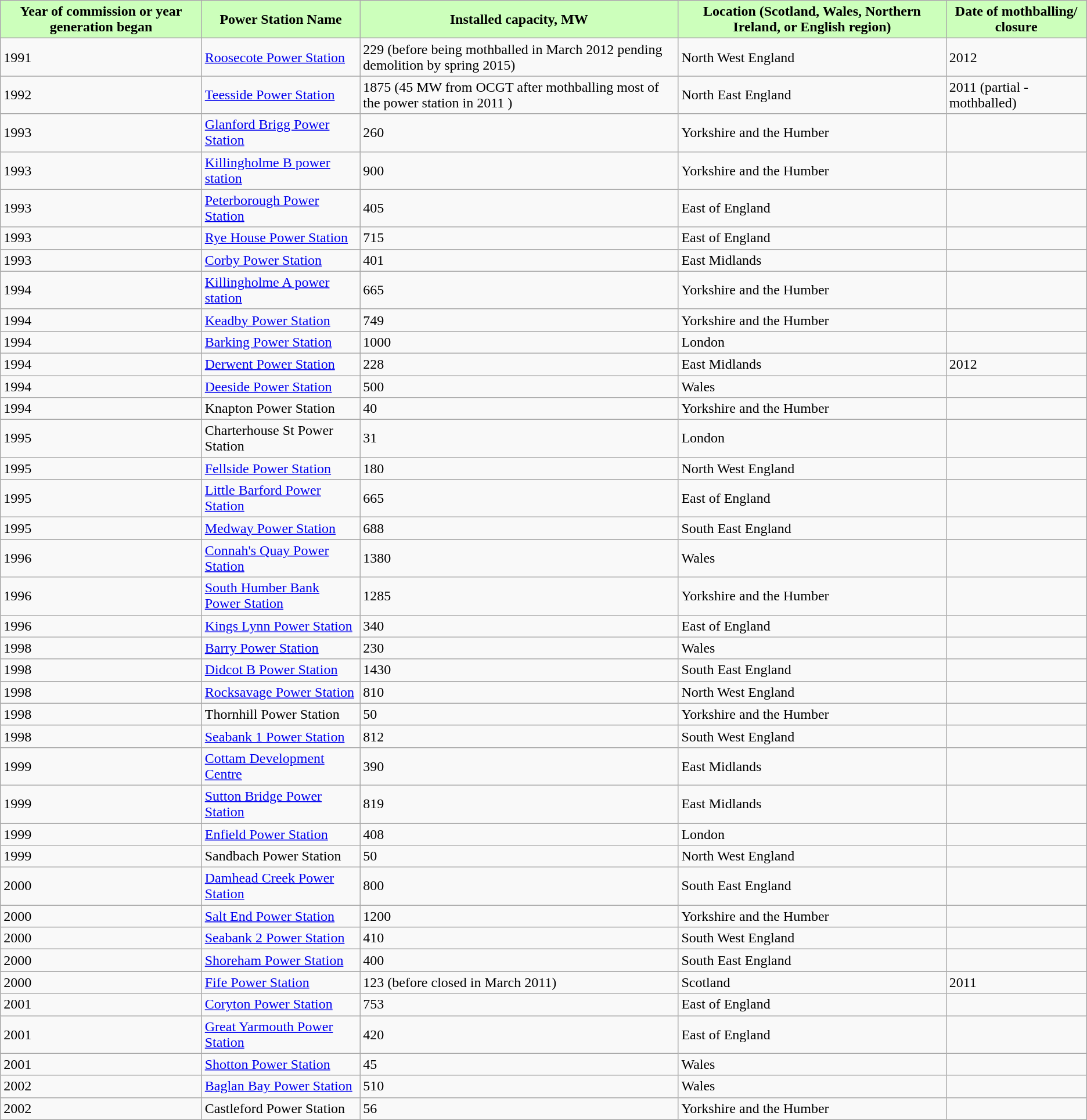<table class="wikitable sortable">
<tr>
<th style="background-color: #cfb;">Year of commission or year generation began</th>
<th style="background-color: #cfb;">Power Station Name</th>
<th style="background-color: #cfb;" data-sort-type="number">Installed capacity, MW</th>
<th style="background-color: #cfb;">Location (Scotland, Wales, Northern Ireland, or English region)</th>
<th style="background-color: #cfb;">Date of mothballing/ closure</th>
</tr>
<tr ---->
<td>1991</td>
<td><a href='#'>Roosecote Power Station</a></td>
<td>229 (before being mothballed in March 2012 pending demolition by spring 2015)</td>
<td>North West England</td>
<td>2012</td>
</tr>
<tr>
<td>1992</td>
<td><a href='#'>Teesside Power Station</a></td>
<td>1875 (45 MW from OCGT after mothballing most of the power station in 2011 )</td>
<td>North East England</td>
<td>2011 (partial - mothballed)</td>
</tr>
<tr>
<td>1993</td>
<td><a href='#'>Glanford Brigg Power Station</a></td>
<td>260</td>
<td>Yorkshire and the Humber</td>
<td></td>
</tr>
<tr>
<td>1993</td>
<td><a href='#'>Killingholme B power station</a></td>
<td>900</td>
<td>Yorkshire and the Humber</td>
</tr>
<tr>
<td>1993</td>
<td><a href='#'>Peterborough Power Station</a></td>
<td>405</td>
<td>East of England</td>
<td></td>
</tr>
<tr>
<td>1993</td>
<td><a href='#'>Rye House Power Station</a></td>
<td>715</td>
<td>East of England</td>
<td></td>
</tr>
<tr>
<td>1993</td>
<td><a href='#'>Corby Power Station</a></td>
<td>401</td>
<td>East Midlands</td>
<td></td>
</tr>
<tr>
<td>1994</td>
<td><a href='#'>Killingholme A power station</a></td>
<td>665</td>
<td>Yorkshire and the Humber</td>
<td></td>
</tr>
<tr>
<td>1994</td>
<td><a href='#'>Keadby Power Station</a></td>
<td>749</td>
<td>Yorkshire and the Humber</td>
<td></td>
</tr>
<tr>
<td>1994</td>
<td><a href='#'>Barking Power Station</a></td>
<td>1000</td>
<td>London</td>
<td></td>
</tr>
<tr>
<td>1994</td>
<td><a href='#'>Derwent Power Station</a></td>
<td>228</td>
<td>East Midlands</td>
<td>2012 </td>
</tr>
<tr>
<td>1994</td>
<td><a href='#'>Deeside Power Station</a></td>
<td>500</td>
<td>Wales</td>
<td></td>
</tr>
<tr>
<td>1994</td>
<td>Knapton Power Station</td>
<td>40</td>
<td>Yorkshire and the Humber</td>
<td></td>
</tr>
<tr>
<td>1995</td>
<td>Charterhouse St Power Station</td>
<td>31</td>
<td>London</td>
<td></td>
</tr>
<tr>
<td>1995</td>
<td><a href='#'>Fellside Power Station</a></td>
<td>180</td>
<td>North West England</td>
<td></td>
</tr>
<tr>
<td>1995</td>
<td><a href='#'>Little Barford Power Station</a></td>
<td>665</td>
<td>East of England</td>
<td></td>
</tr>
<tr>
<td>1995</td>
<td><a href='#'>Medway Power Station</a></td>
<td>688</td>
<td>South East England</td>
<td></td>
</tr>
<tr>
<td>1996</td>
<td><a href='#'>Connah's Quay Power Station</a></td>
<td>1380</td>
<td>Wales</td>
<td></td>
</tr>
<tr>
<td>1996</td>
<td><a href='#'>South Humber Bank Power Station</a></td>
<td>1285</td>
<td>Yorkshire and the Humber</td>
<td></td>
</tr>
<tr>
<td>1996</td>
<td><a href='#'>Kings Lynn Power Station</a></td>
<td>340</td>
<td>East of England</td>
<td></td>
</tr>
<tr>
<td>1998</td>
<td><a href='#'>Barry Power Station</a></td>
<td>230</td>
<td>Wales</td>
<td></td>
</tr>
<tr>
<td>1998</td>
<td><a href='#'>Didcot B Power Station</a></td>
<td>1430</td>
<td>South East England</td>
<td></td>
</tr>
<tr>
<td>1998</td>
<td><a href='#'>Rocksavage Power Station</a></td>
<td>810</td>
<td>North West England</td>
<td></td>
</tr>
<tr>
<td>1998</td>
<td>Thornhill Power Station</td>
<td>50</td>
<td>Yorkshire and the Humber</td>
<td></td>
</tr>
<tr>
<td>1998</td>
<td><a href='#'>Seabank 1 Power Station</a></td>
<td>812</td>
<td>South West England</td>
<td></td>
</tr>
<tr>
<td>1999</td>
<td><a href='#'>Cottam Development Centre</a></td>
<td>390</td>
<td>East Midlands</td>
<td></td>
</tr>
<tr>
<td>1999</td>
<td><a href='#'>Sutton Bridge Power Station</a></td>
<td>819</td>
<td>East Midlands</td>
<td></td>
</tr>
<tr>
<td>1999</td>
<td><a href='#'>Enfield Power Station</a></td>
<td>408</td>
<td>London</td>
<td></td>
</tr>
<tr>
<td>1999</td>
<td>Sandbach Power Station</td>
<td>50</td>
<td>North West England</td>
<td></td>
</tr>
<tr>
<td>2000</td>
<td><a href='#'>Damhead Creek Power Station</a></td>
<td>800</td>
<td>South East England</td>
<td></td>
</tr>
<tr>
<td>2000</td>
<td><a href='#'>Salt End Power Station</a></td>
<td>1200</td>
<td>Yorkshire and the Humber</td>
<td></td>
</tr>
<tr>
<td>2000</td>
<td><a href='#'>Seabank 2 Power Station</a></td>
<td>410</td>
<td>South West England</td>
<td></td>
</tr>
<tr>
<td>2000</td>
<td><a href='#'>Shoreham Power Station</a></td>
<td>400</td>
<td>South East England</td>
<td></td>
</tr>
<tr>
<td>2000</td>
<td><a href='#'>Fife Power Station</a></td>
<td>123 (before closed in March 2011)</td>
<td>Scotland</td>
<td>2011</td>
</tr>
<tr>
<td>2001</td>
<td><a href='#'>Coryton Power Station</a></td>
<td>753</td>
<td>East of England</td>
<td></td>
</tr>
<tr>
<td>2001</td>
<td><a href='#'>Great Yarmouth Power Station</a></td>
<td>420</td>
<td>East of England</td>
<td></td>
</tr>
<tr>
<td>2001</td>
<td><a href='#'>Shotton Power Station</a></td>
<td>45</td>
<td>Wales</td>
<td></td>
</tr>
<tr>
<td>2002</td>
<td><a href='#'>Baglan Bay Power Station</a></td>
<td>510</td>
<td>Wales</td>
<td></td>
</tr>
<tr>
<td>2002</td>
<td>Castleford Power Station</td>
<td>56</td>
<td>Yorkshire and the Humber</td>
<td></td>
</tr>
</table>
